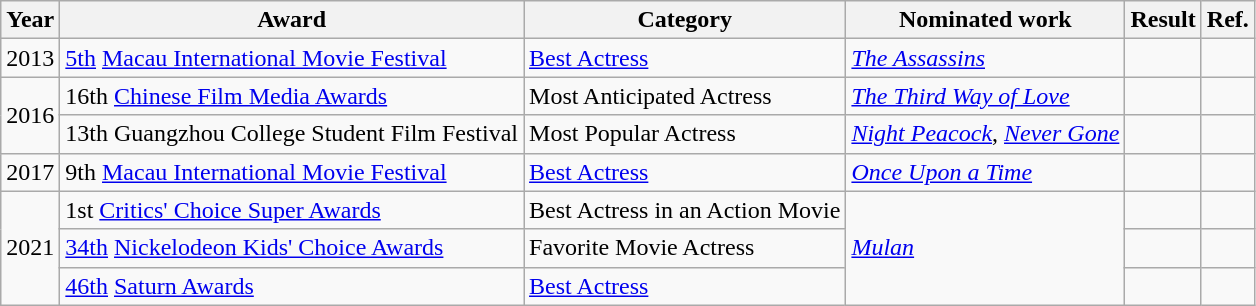<table class="wikitable sortable">
<tr>
<th>Year</th>
<th>Award</th>
<th>Category</th>
<th>Nominated work</th>
<th>Result</th>
<th>Ref.</th>
</tr>
<tr>
<td>2013</td>
<td><a href='#'>5th</a> <a href='#'>Macau International Movie Festival</a></td>
<td><a href='#'>Best Actress</a></td>
<td><em><a href='#'>The Assassins</a></em></td>
<td></td>
<td></td>
</tr>
<tr>
<td rowspan=2>2016</td>
<td>16th <a href='#'>Chinese Film Media Awards</a></td>
<td>Most Anticipated Actress</td>
<td><em><a href='#'>The Third Way of Love</a></em></td>
<td></td>
<td></td>
</tr>
<tr>
<td>13th Guangzhou College Student Film Festival</td>
<td>Most Popular Actress</td>
<td><em><a href='#'>Night Peacock</a></em>, <em><a href='#'>Never Gone</a></em></td>
<td></td>
<td></td>
</tr>
<tr>
<td>2017</td>
<td>9th <a href='#'>Macau International Movie Festival</a></td>
<td><a href='#'>Best Actress</a></td>
<td><em><a href='#'>Once Upon a Time</a></em></td>
<td></td>
<td></td>
</tr>
<tr>
<td rowspan=3>2021</td>
<td>1st <a href='#'>Critics' Choice Super Awards</a></td>
<td>Best Actress in an Action Movie</td>
<td rowspan=3><em><a href='#'>Mulan</a></em></td>
<td></td>
<td></td>
</tr>
<tr>
<td><a href='#'>34th</a> <a href='#'>Nickelodeon Kids' Choice Awards</a></td>
<td>Favorite Movie Actress</td>
<td></td>
<td></td>
</tr>
<tr>
<td><a href='#'>46th</a> <a href='#'>Saturn Awards</a></td>
<td><a href='#'>Best Actress</a></td>
<td></td>
<td></td>
</tr>
</table>
